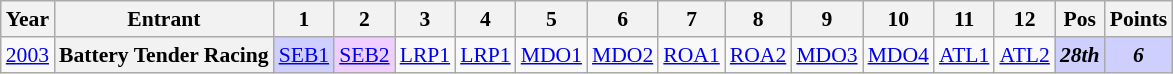<table class="wikitable" style="text-align:center; font-size:90%">
<tr>
<th>Year</th>
<th>Entrant</th>
<th>1</th>
<th>2</th>
<th>3</th>
<th>4</th>
<th>5</th>
<th>6</th>
<th>7</th>
<th>8</th>
<th>9</th>
<th>10</th>
<th>11</th>
<th>12</th>
<th>Pos</th>
<th>Points</th>
</tr>
<tr>
<td><a href='#'>2003</a></td>
<th>Battery Tender Racing</th>
<td style="background-color:#CFCFFF"><a href='#'>SEB1</a><br></td>
<td style="background-color:#EFCFFF"><a href='#'>SEB2</a><br></td>
<td><a href='#'>LRP1</a></td>
<td><a href='#'>LRP1</a></td>
<td><a href='#'>MDO1</a></td>
<td><a href='#'>MDO2</a></td>
<td><a href='#'>ROA1</a></td>
<td><a href='#'>ROA2</a></td>
<td><a href='#'>MDO3</a></td>
<td><a href='#'>MDO4</a></td>
<td><a href='#'>ATL1</a></td>
<td><a href='#'>ATL2</a></td>
<td style="background-color:#CFCFFF"><strong><em>28th</em></strong></td>
<td style="background-color:#CFCFFF"><strong><em>6</em></strong></td>
</tr>
</table>
